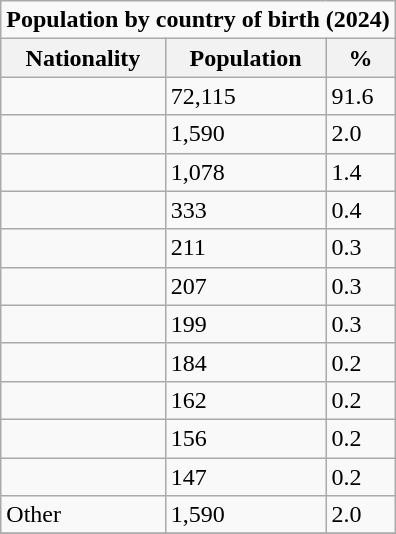<table class="wikitable" style="float:right;">
<tr>
<td colspan="3"><strong>Population by country of birth (2024)</strong></td>
</tr>
<tr \>
<th>Nationality</th>
<th>Population</th>
<th>%</th>
</tr>
<tr>
<td></td>
<td>72,115</td>
<td>91.6</td>
</tr>
<tr>
<td></td>
<td>1,590</td>
<td>2.0</td>
</tr>
<tr>
<td></td>
<td>1,078</td>
<td>1.4</td>
</tr>
<tr>
<td></td>
<td>333</td>
<td>0.4</td>
</tr>
<tr>
<td></td>
<td>211</td>
<td>0.3</td>
</tr>
<tr>
<td></td>
<td>207</td>
<td>0.3</td>
</tr>
<tr>
<td></td>
<td>199</td>
<td>0.3</td>
</tr>
<tr>
<td></td>
<td>184</td>
<td>0.2</td>
</tr>
<tr>
<td></td>
<td>162</td>
<td>0.2</td>
</tr>
<tr>
<td></td>
<td>156</td>
<td>0.2</td>
</tr>
<tr>
<td></td>
<td>147</td>
<td>0.2</td>
</tr>
<tr>
<td>Other</td>
<td>1,590</td>
<td>2.0</td>
</tr>
<tr>
</tr>
</table>
